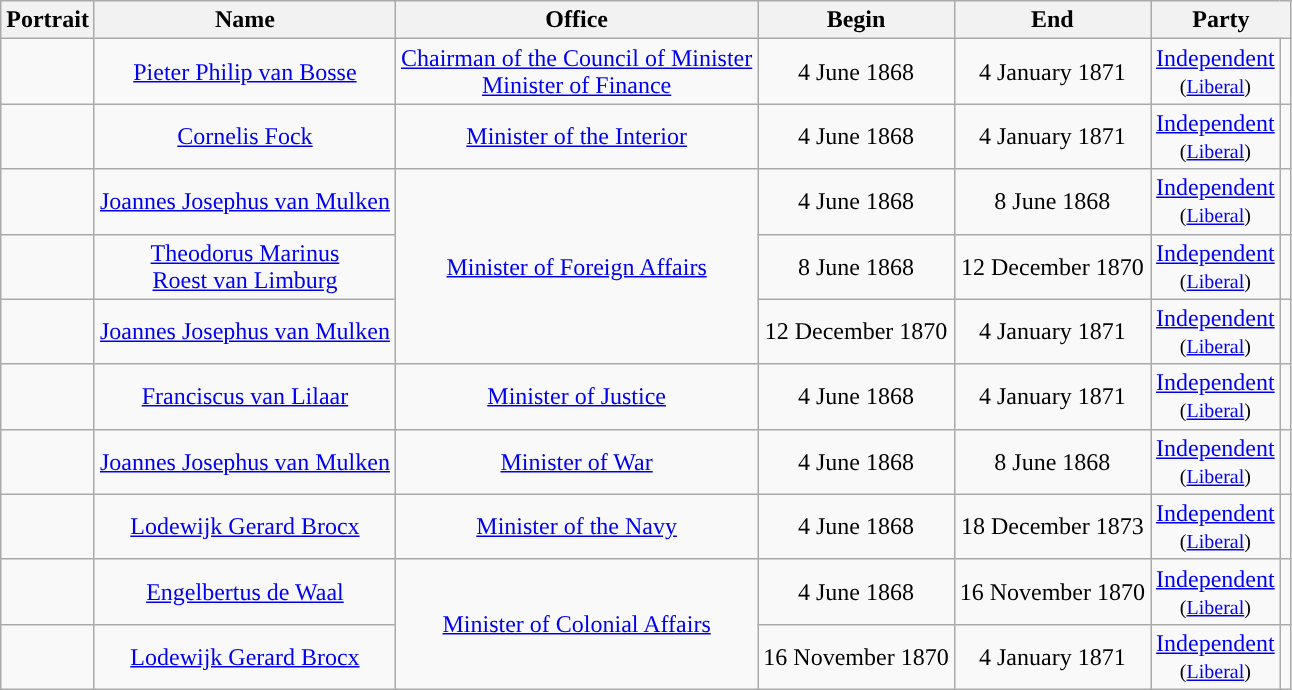<table class="wikitable sortable " style="text-align:center">
<tr>
<th class='unsortable'>Portrait</th>
<th>Name</th>
<th>Office</th>
<th>Begin</th>
<th>End</th>
<th colspan=2>Party</th>
</tr>
<tr>
<td></td>
<td><a href='#'>Pieter Philip van Bosse</a></td>
<td><a href='#'>Chairman of the Council of Minister</a><br><a href='#'>Minister of Finance</a></td>
<td>4 June 1868</td>
<td>4 January 1871</td>
<td><a href='#'>Independent</a> <br> <small>(<a href='#'>Liberal</a>)</small></td>
<td style="background:"></td>
</tr>
<tr>
<td></td>
<td><a href='#'>Cornelis Fock</a></td>
<td><a href='#'>Minister of the Interior</a></td>
<td>4 June 1868</td>
<td>4 January 1871</td>
<td><a href='#'>Independent</a> <br> <small>(<a href='#'>Liberal</a>)</small></td>
<td style="background:"></td>
</tr>
<tr>
<td></td>
<td><a href='#'>Joannes Josephus van Mulken</a></td>
<td rowspan=3><a href='#'>Minister of Foreign Affairs</a></td>
<td>4 June 1868</td>
<td>8 June 1868</td>
<td><a href='#'>Independent</a> <br> <small>(<a href='#'>Liberal</a>)</small></td>
<td style="background:"></td>
</tr>
<tr>
<td></td>
<td><a href='#'>Theodorus Marinus <br> Roest van Limburg</a></td>
<td>8 June 1868</td>
<td>12 December 1870</td>
<td><a href='#'>Independent</a> <br> <small>(<a href='#'>Liberal</a>)</small></td>
<td style="background:"></td>
</tr>
<tr>
<td></td>
<td><a href='#'>Joannes Josephus van Mulken</a></td>
<td>12 December 1870</td>
<td>4 January 1871</td>
<td><a href='#'>Independent</a> <br> <small>(<a href='#'>Liberal</a>)</small></td>
<td style="background:"></td>
</tr>
<tr>
<td></td>
<td><a href='#'>Franciscus van Lilaar</a></td>
<td><a href='#'>Minister of Justice</a></td>
<td>4 June 1868</td>
<td>4 January 1871</td>
<td><a href='#'>Independent</a> <br> <small>(<a href='#'>Liberal</a>)</small></td>
<td style="background:"></td>
</tr>
<tr>
<td></td>
<td><a href='#'>Joannes Josephus van Mulken</a></td>
<td><a href='#'>Minister of War</a></td>
<td>4 June 1868</td>
<td>8 June 1868</td>
<td><a href='#'>Independent</a> <br> <small>(<a href='#'>Liberal</a>)</small></td>
<td style="background:"></td>
</tr>
<tr>
<td></td>
<td><a href='#'>Lodewijk Gerard Brocx</a></td>
<td><a href='#'>Minister of the Navy</a></td>
<td>4 June 1868</td>
<td>18 December 1873</td>
<td><a href='#'>Independent</a> <br> <small>(<a href='#'>Liberal</a>)</small></td>
<td style="background:"></td>
</tr>
<tr>
<td></td>
<td><a href='#'>Engelbertus de Waal</a></td>
<td rowspan=2><a href='#'>Minister of Colonial Affairs</a></td>
<td>4 June 1868</td>
<td>16 November 1870</td>
<td><a href='#'>Independent</a> <br> <small>(<a href='#'>Liberal</a>)</small></td>
<td style="background:"></td>
</tr>
<tr>
<td></td>
<td><a href='#'>Lodewijk Gerard Brocx</a></td>
<td>16 November 1870</td>
<td>4 January 1871</td>
<td><a href='#'>Independent</a> <br> <small>(<a href='#'>Liberal</a>)</small></td>
<td style="background:"></td>
</tr>
</table>
